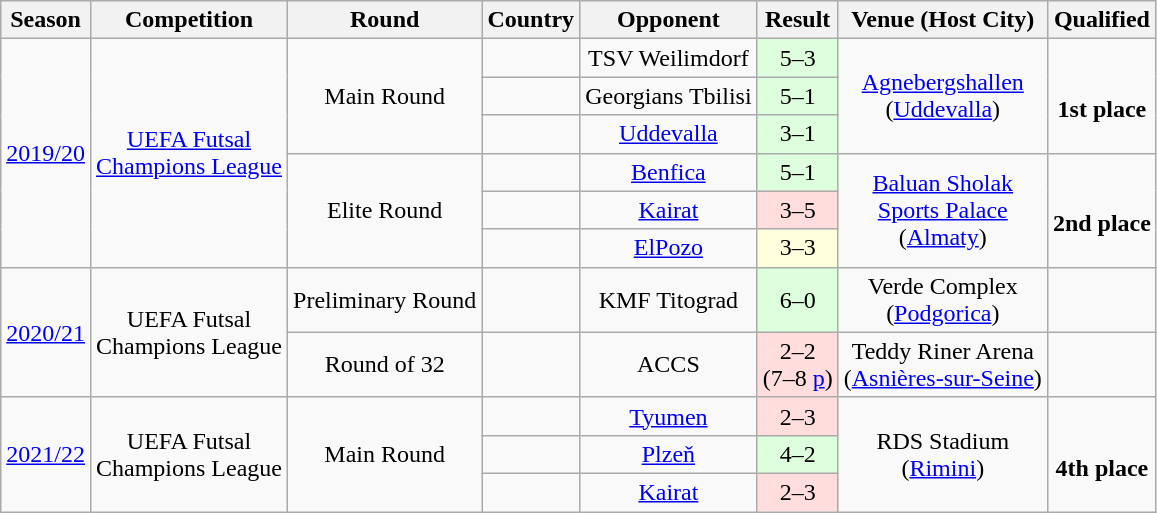<table class="wikitable" style="text-align:center;">
<tr>
<th>Season</th>
<th>Competition</th>
<th>Round</th>
<th>Country</th>
<th>Opponent</th>
<th>Result</th>
<th>Venue (Host City)</th>
<th>Qualified</th>
</tr>
<tr>
<td rowspan=6><a href='#'>2019/20</a></td>
<td rowspan=6 align=center><a href='#'>UEFA Futsal<br>Champions League</a></td>
<td rowspan=3>Main Round</td>
<td align=center></td>
<td>TSV Weilimdorf</td>
<td style="background:#dfd;">5–3</td>
<td rowspan=3 align="center"><a href='#'>Agnebergshallen</a><br>(<a href='#'>Uddevalla</a>)</td>
<td rowspan=3 align="center"><br><strong>1st place</strong></td>
</tr>
<tr>
<td align=center></td>
<td>Georgians Tbilisi</td>
<td style="background:#dfd;">5–1</td>
</tr>
<tr>
<td align=center></td>
<td><a href='#'>Uddevalla</a></td>
<td style="background:#dfd;">3–1</td>
</tr>
<tr>
<td rowspan=3>Elite Round</td>
<td align=center></td>
<td><a href='#'>Benfica</a></td>
<td style="background:#dfd;">5–1</td>
<td rowspan=3 align="center"><a href='#'>Baluan Sholak<br>Sports Palace</a><br>(<a href='#'>Almaty</a>)</td>
<td rowspan=3 align="center"><br><strong>2nd place</strong></td>
</tr>
<tr>
<td align=center></td>
<td><a href='#'>Kairat</a></td>
<td style="background:#fdd;">3–5</td>
</tr>
<tr>
<td align=center></td>
<td><a href='#'>ElPozo</a></td>
<td style="background:#ffd;">3–3</td>
</tr>
<tr>
<td rowspan=2><a href='#'>2020/21</a></td>
<td rowspan=2 align=center>UEFA Futsal<br>Champions League</td>
<td rowspan=1>Preliminary Round</td>
<td align=center></td>
<td>KMF Titograd</td>
<td style="background:#dfd;">6–0</td>
<td>Verde Complex<br>(<a href='#'>Podgorica</a>)</td>
<td></td>
</tr>
<tr>
<td rowspan=1>Round of 32</td>
<td align=center></td>
<td>ACCS</td>
<td style="background:#fdd;">2–2<br>(7–8 <a href='#'>p</a>)</td>
<td>Teddy Riner Arena<br>(<a href='#'>Asnières-sur-Seine</a>)</td>
<td></td>
</tr>
<tr>
<td rowspan=3><a href='#'>2021/22</a></td>
<td rowspan=3 align=center>UEFA Futsal<br>Champions League</td>
<td rowspan=3>Main Round</td>
<td align=center></td>
<td><a href='#'>Tyumen</a></td>
<td style="background:#fdd;">2–3</td>
<td rowspan=3 align="center">RDS Stadium<br>(<a href='#'>Rimini</a>)</td>
<td rowspan=3 align="center"><br><strong>4th place</strong></td>
</tr>
<tr>
<td align=center></td>
<td><a href='#'>Plzeň</a></td>
<td style="background:#dfd;">4–2</td>
</tr>
<tr>
<td align=center></td>
<td><a href='#'>Kairat</a></td>
<td style="background:#fdd;">2–3</td>
</tr>
</table>
